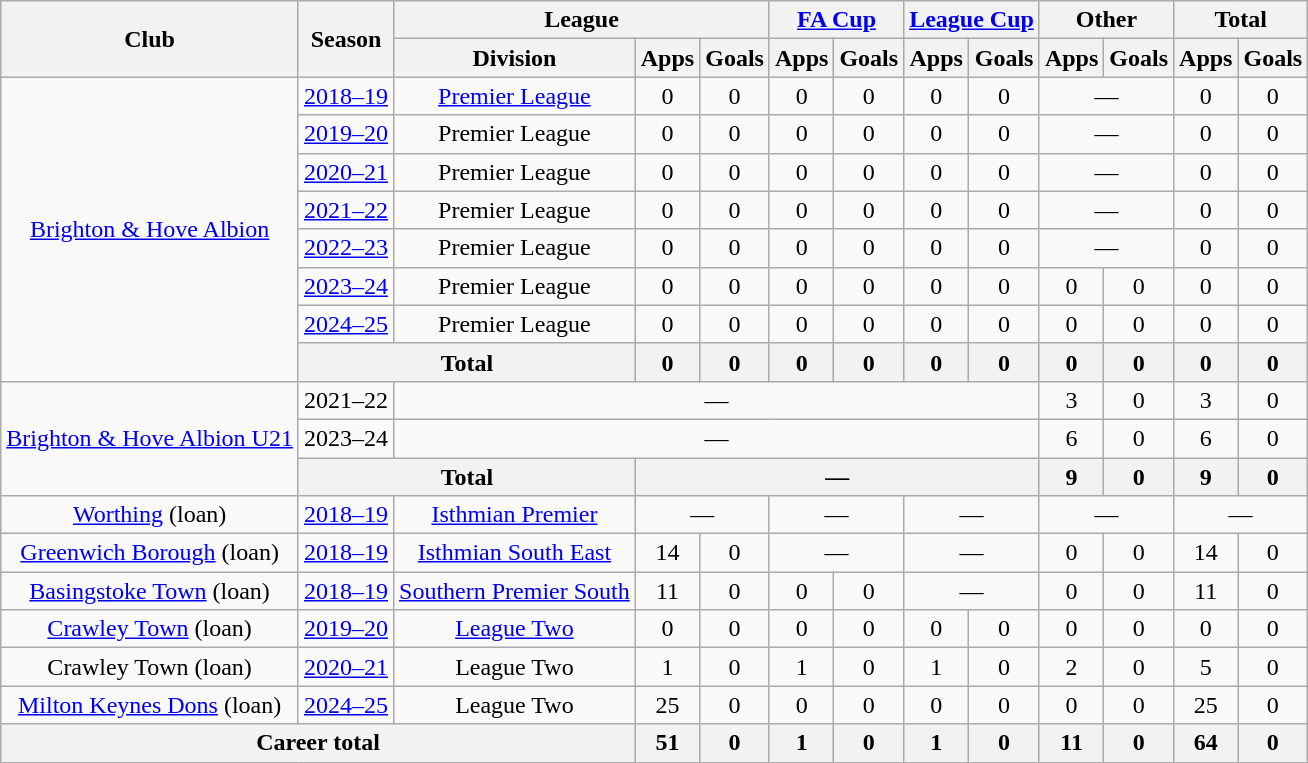<table class="wikitable" style="text-align: center">
<tr>
<th rowspan="2">Club</th>
<th rowspan="2">Season</th>
<th colspan="3">League</th>
<th colspan="2"><a href='#'>FA Cup</a></th>
<th colspan="2"><a href='#'>League Cup</a></th>
<th colspan="2">Other</th>
<th colspan="2">Total</th>
</tr>
<tr>
<th>Division</th>
<th>Apps</th>
<th>Goals</th>
<th>Apps</th>
<th>Goals</th>
<th>Apps</th>
<th>Goals</th>
<th>Apps</th>
<th>Goals</th>
<th>Apps</th>
<th>Goals</th>
</tr>
<tr>
<td rowspan="8"><a href='#'>Brighton & Hove Albion</a></td>
<td><a href='#'>2018–19</a></td>
<td><a href='#'>Premier League</a></td>
<td>0</td>
<td>0</td>
<td>0</td>
<td>0</td>
<td>0</td>
<td>0</td>
<td colspan="2">—</td>
<td>0</td>
<td>0</td>
</tr>
<tr>
<td><a href='#'>2019–20</a></td>
<td>Premier League</td>
<td>0</td>
<td>0</td>
<td>0</td>
<td>0</td>
<td>0</td>
<td>0</td>
<td colspan="2">—</td>
<td>0</td>
<td>0</td>
</tr>
<tr>
<td><a href='#'>2020–21</a></td>
<td>Premier League</td>
<td>0</td>
<td>0</td>
<td>0</td>
<td>0</td>
<td>0</td>
<td>0</td>
<td colspan="2">—</td>
<td>0</td>
<td>0</td>
</tr>
<tr>
<td><a href='#'>2021–22</a></td>
<td>Premier League</td>
<td>0</td>
<td>0</td>
<td>0</td>
<td>0</td>
<td>0</td>
<td>0</td>
<td colspan="2">—</td>
<td>0</td>
<td>0</td>
</tr>
<tr>
<td><a href='#'>2022–23</a></td>
<td>Premier League</td>
<td>0</td>
<td>0</td>
<td>0</td>
<td>0</td>
<td>0</td>
<td>0</td>
<td colspan="2">—</td>
<td>0</td>
<td>0</td>
</tr>
<tr>
<td><a href='#'>2023–24</a></td>
<td>Premier League</td>
<td>0</td>
<td>0</td>
<td>0</td>
<td>0</td>
<td>0</td>
<td>0</td>
<td>0</td>
<td>0</td>
<td>0</td>
<td>0</td>
</tr>
<tr>
<td><a href='#'>2024–25</a></td>
<td>Premier League</td>
<td>0</td>
<td>0</td>
<td>0</td>
<td>0</td>
<td>0</td>
<td>0</td>
<td>0</td>
<td>0</td>
<td>0</td>
<td>0</td>
</tr>
<tr>
<th colspan="2">Total</th>
<th>0</th>
<th>0</th>
<th>0</th>
<th>0</th>
<th>0</th>
<th>0</th>
<th>0</th>
<th>0</th>
<th>0</th>
<th>0</th>
</tr>
<tr>
<td rowspan="3"><a href='#'>Brighton & Hove Albion U21</a></td>
<td>2021–22</td>
<td colspan="7">—</td>
<td>3</td>
<td>0</td>
<td>3</td>
<td>0</td>
</tr>
<tr>
<td>2023–24</td>
<td colspan="7">—</td>
<td>6</td>
<td>0</td>
<td>6</td>
<td>0</td>
</tr>
<tr>
<th colspan=2>Total</th>
<th colspan=6>—</th>
<th>9</th>
<th>0</th>
<th>9</th>
<th>0</th>
</tr>
<tr>
<td><a href='#'>Worthing</a> (loan)</td>
<td><a href='#'>2018–19</a></td>
<td><a href='#'>Isthmian Premier</a></td>
<td colspan="2">—</td>
<td colspan="2">—</td>
<td colspan="2">—</td>
<td colspan="2">—</td>
<td colspan="2">—</td>
</tr>
<tr>
<td><a href='#'>Greenwich Borough</a> (loan)</td>
<td><a href='#'>2018–19</a></td>
<td><a href='#'>Isthmian South East</a></td>
<td>14</td>
<td>0</td>
<td colspan="2">—</td>
<td colspan="2">—</td>
<td>0</td>
<td>0</td>
<td>14</td>
<td>0</td>
</tr>
<tr>
<td><a href='#'>Basingstoke Town</a> (loan)</td>
<td><a href='#'>2018–19</a></td>
<td><a href='#'>Southern Premier South</a></td>
<td>11</td>
<td>0</td>
<td>0</td>
<td>0</td>
<td colspan="2">—</td>
<td>0</td>
<td>0</td>
<td>11</td>
<td>0</td>
</tr>
<tr>
<td><a href='#'>Crawley Town</a> (loan)</td>
<td><a href='#'>2019–20</a></td>
<td><a href='#'>League Two</a></td>
<td>0</td>
<td>0</td>
<td>0</td>
<td>0</td>
<td>0</td>
<td>0</td>
<td>0</td>
<td>0</td>
<td>0</td>
<td>0</td>
</tr>
<tr>
<td>Crawley Town (loan)</td>
<td><a href='#'>2020–21</a></td>
<td>League Two</td>
<td>1</td>
<td>0</td>
<td>1</td>
<td>0</td>
<td>1</td>
<td>0</td>
<td>2</td>
<td>0</td>
<td>5</td>
<td>0</td>
</tr>
<tr>
<td><a href='#'>Milton Keynes Dons</a> (loan)</td>
<td><a href='#'>2024–25</a></td>
<td>League Two</td>
<td>25</td>
<td>0</td>
<td>0</td>
<td>0</td>
<td>0</td>
<td>0</td>
<td>0</td>
<td>0</td>
<td>25</td>
<td>0</td>
</tr>
<tr>
<th colspan="3">Career total</th>
<th>51</th>
<th>0</th>
<th>1</th>
<th>0</th>
<th>1</th>
<th>0</th>
<th>11</th>
<th>0</th>
<th>64</th>
<th>0</th>
</tr>
</table>
